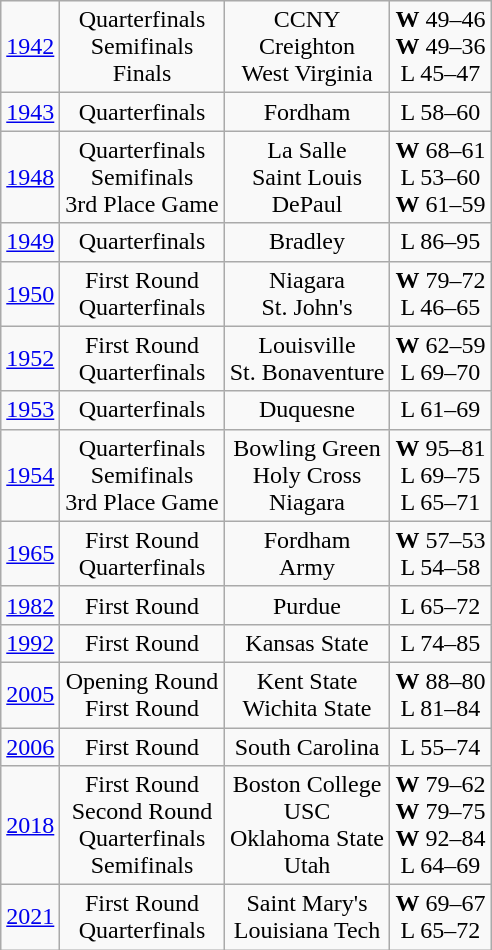<table class="wikitable">
<tr style="text-align:center;">
<td><a href='#'>1942</a></td>
<td>Quarterfinals<br>Semifinals<br>Finals</td>
<td>CCNY<br>Creighton<br>West Virginia</td>
<td><strong>W</strong> 49–46<br><strong>W</strong> 49–36<br>L 45–47</td>
</tr>
<tr style="text-align:center;">
<td><a href='#'>1943</a></td>
<td>Quarterfinals</td>
<td>Fordham</td>
<td>L 58–60</td>
</tr>
<tr style="text-align:center;">
<td><a href='#'>1948</a></td>
<td>Quarterfinals<br>Semifinals<br>3rd Place Game</td>
<td>La Salle<br>Saint Louis<br>DePaul</td>
<td><strong>W</strong> 68–61<br>L 53–60<br><strong>W</strong> 61–59</td>
</tr>
<tr style="text-align:center;">
<td><a href='#'>1949</a></td>
<td>Quarterfinals</td>
<td>Bradley</td>
<td>L 86–95</td>
</tr>
<tr style="text-align:center;">
<td><a href='#'>1950</a></td>
<td>First Round<br>Quarterfinals</td>
<td>Niagara<br>St. John's</td>
<td><strong>W</strong> 79–72<br>L 46–65</td>
</tr>
<tr style="text-align:center;">
<td><a href='#'>1952</a></td>
<td>First Round<br>Quarterfinals</td>
<td>Louisville<br>St. Bonaventure</td>
<td><strong>W</strong> 62–59<br>L 69–70</td>
</tr>
<tr style="text-align:center;">
<td><a href='#'>1953</a></td>
<td>Quarterfinals</td>
<td>Duquesne</td>
<td>L 61–69</td>
</tr>
<tr style="text-align:center;">
<td><a href='#'>1954</a></td>
<td>Quarterfinals<br>Semifinals<br>3rd Place Game</td>
<td>Bowling Green<br>Holy Cross<br>Niagara</td>
<td><strong>W</strong> 95–81<br>L 69–75<br>L 65–71</td>
</tr>
<tr style="text-align:center;">
<td><a href='#'>1965</a></td>
<td>First Round<br>Quarterfinals</td>
<td>Fordham<br>Army</td>
<td><strong>W</strong> 57–53<br>L 54–58</td>
</tr>
<tr style="text-align:center;">
<td><a href='#'>1982</a></td>
<td>First Round</td>
<td>Purdue</td>
<td>L 65–72</td>
</tr>
<tr style="text-align:center;">
<td><a href='#'>1992</a></td>
<td>First Round</td>
<td>Kansas State</td>
<td>L 74–85</td>
</tr>
<tr style="text-align:center;">
<td><a href='#'>2005</a></td>
<td>Opening Round<br>First Round</td>
<td>Kent State<br>Wichita State</td>
<td><strong>W</strong> 88–80<br>L 81–84</td>
</tr>
<tr style="text-align:center;">
<td><a href='#'>2006</a></td>
<td>First Round</td>
<td>South Carolina</td>
<td>L 55–74</td>
</tr>
<tr style="text-align:center;">
<td><a href='#'>2018</a></td>
<td>First Round<br>Second Round<br>Quarterfinals<br>Semifinals</td>
<td>Boston College<br>USC<br>Oklahoma State<br>Utah</td>
<td><strong>W</strong> 79–62<br><strong>W</strong> 79–75<br><strong>W</strong> 92–84<br>L 64–69</td>
</tr>
<tr style="text-align:center;">
<td><a href='#'>2021</a></td>
<td>First Round<br>Quarterfinals</td>
<td>Saint Mary's<br>Louisiana Tech</td>
<td><strong>W</strong> 69–67<br>L 65–72</td>
</tr>
</table>
